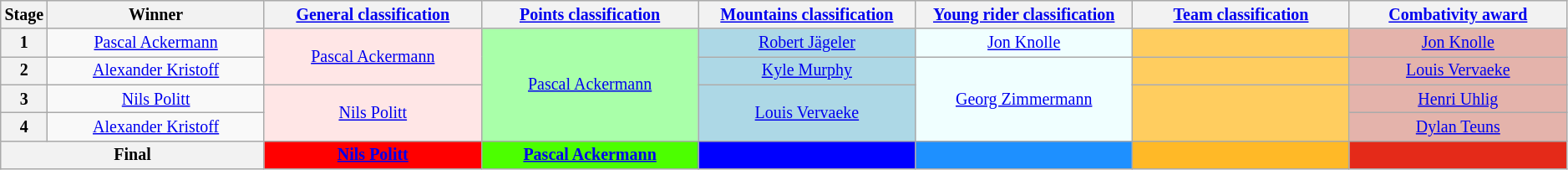<table class="wikitable" style="text-align: center; font-size:smaller;">
<tr style="background:#efefef;">
<th scope="col" style="width:2%;">Stage</th>
<th scope="col" style="width:14%;">Winner</th>
<th scope="col" style="width:14%;"><a href='#'>General classification</a><br></th>
<th scope="col" style="width:14%;"><a href='#'>Points classification</a><br></th>
<th scope="col" style="width:14%;"><a href='#'>Mountains classification</a><br></th>
<th scope="col" style="width:14%;"><a href='#'>Young rider classification</a><br></th>
<th scope="col" style="width:14%;"><a href='#'>Team classification</a><br></th>
<th scope="col" style="width:14%;"><a href='#'>Combativity award</a><br></th>
</tr>
<tr>
<th>1</th>
<td><a href='#'>Pascal Ackermann</a></td>
<td style="background:#FFE6E6;" rowspan="2"><a href='#'>Pascal Ackermann</a></td>
<td style="background:#A9FFA9;" rowspan="4"><a href='#'>Pascal Ackermann</a></td>
<td style="background:lightblue;"><a href='#'>Robert Jägeler</a></td>
<td style="background:azure;"><a href='#'>Jon Knolle</a></td>
<td style="background:#FFCD5F;"></td>
<td style="background:#E4B3AB;"><a href='#'>Jon Knolle</a></td>
</tr>
<tr>
<th>2</th>
<td><a href='#'>Alexander Kristoff</a></td>
<td style="background:lightblue;"><a href='#'>Kyle Murphy</a></td>
<td style="background:azure;" rowspan="3"><a href='#'>Georg Zimmermann</a></td>
<td style="background:#FFCD5F;"></td>
<td style="background:#E4B3AB;"><a href='#'>Louis Vervaeke</a></td>
</tr>
<tr>
<th>3</th>
<td><a href='#'>Nils Politt</a></td>
<td style="background:#FFE6E6;" rowspan="2"><a href='#'>Nils Politt</a></td>
<td style="background:lightblue;" rowspan="2"><a href='#'>Louis Vervaeke</a></td>
<td style="background:#FFCD5F;" rowspan="2"></td>
<td style="background:#E4B3AB;"><a href='#'>Henri Uhlig</a></td>
</tr>
<tr>
<th>4</th>
<td><a href='#'>Alexander Kristoff</a></td>
<td style="background:#E4B3AB;"><a href='#'>Dylan Teuns</a></td>
</tr>
<tr>
<th colspan="2">Final</th>
<th style="background:#f00;"><a href='#'>Nils Politt</a></th>
<th style="background:#4CFF00;"><a href='#'>Pascal Ackermann</a></th>
<th style="background:blue;"></th>
<th style="background:dodgerblue;"></th>
<th style="background:#FFB927;"></th>
<th style="background:#E42A19;"></th>
</tr>
</table>
